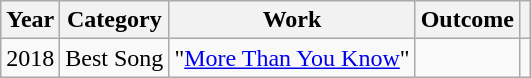<table class="wikitable plainrowheaders">
<tr>
<th>Year</th>
<th>Category</th>
<th>Work</th>
<th>Outcome</th>
<th></th>
</tr>
<tr>
<td>2018</td>
<td>Best Song</td>
<td>"<a href='#'>More Than You Know</a>"</td>
<td></td>
<td></td>
</tr>
</table>
